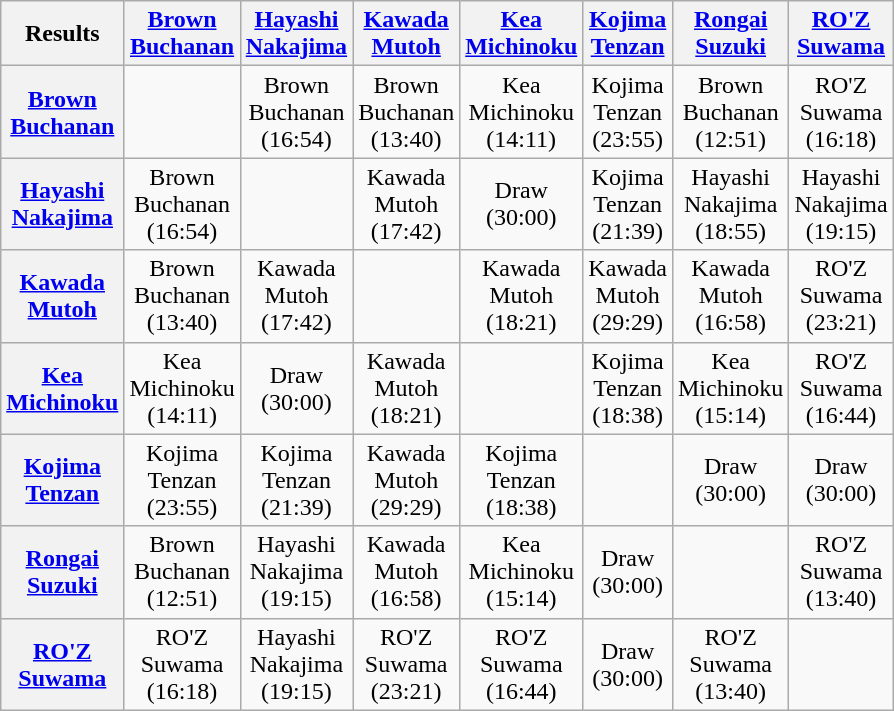<table class="wikitable" style="text-align:center; margin: 1em auto 1em auto">
<tr>
<th>Results</th>
<th><a href='#'>Brown</a><br><a href='#'>Buchanan</a></th>
<th><a href='#'>Hayashi</a><br><a href='#'>Nakajima</a></th>
<th><a href='#'>Kawada</a><br><a href='#'>Mutoh</a></th>
<th><a href='#'>Kea</a><br><a href='#'>Michinoku</a></th>
<th><a href='#'>Kojima</a><br><a href='#'>Tenzan</a></th>
<th><a href='#'>Rongai</a><br><a href='#'>Suzuki</a></th>
<th><a href='#'>RO'Z</a><br><a href='#'>Suwama</a></th>
</tr>
<tr>
<th><a href='#'>Brown</a><br><a href='#'>Buchanan</a></th>
<td></td>
<td>Brown<br>Buchanan<br>(16:54)</td>
<td>Brown<br>Buchanan<br>(13:40)</td>
<td>Kea<br>Michinoku<br>(14:11)</td>
<td>Kojima<br>Tenzan<br>(23:55)</td>
<td>Brown<br>Buchanan<br>(12:51)</td>
<td>RO'Z<br>Suwama<br>(16:18)</td>
</tr>
<tr>
<th><a href='#'>Hayashi</a><br><a href='#'>Nakajima</a></th>
<td>Brown<br>Buchanan<br>(16:54)</td>
<td></td>
<td>Kawada<br>Mutoh<br>(17:42)</td>
<td>Draw<br>(30:00)</td>
<td>Kojima<br>Tenzan<br>(21:39)</td>
<td>Hayashi<br>Nakajima<br>(18:55)</td>
<td>Hayashi<br>Nakajima<br>(19:15)</td>
</tr>
<tr>
<th><a href='#'>Kawada</a><br><a href='#'>Mutoh</a></th>
<td>Brown<br>Buchanan<br>(13:40)</td>
<td>Kawada<br>Mutoh<br>(17:42)</td>
<td></td>
<td>Kawada<br>Mutoh<br>(18:21)</td>
<td>Kawada<br>Mutoh<br>(29:29)</td>
<td>Kawada<br>Mutoh<br>(16:58)</td>
<td>RO'Z<br>Suwama<br>(23:21)</td>
</tr>
<tr>
<th><a href='#'>Kea</a><br><a href='#'>Michinoku</a></th>
<td>Kea<br>Michinoku<br>(14:11)</td>
<td>Draw<br>(30:00)</td>
<td>Kawada<br>Mutoh<br>(18:21)</td>
<td></td>
<td>Kojima<br>Tenzan<br>(18:38)</td>
<td>Kea<br>Michinoku<br>(15:14)</td>
<td>RO'Z<br>Suwama<br>(16:44)</td>
</tr>
<tr>
<th><a href='#'>Kojima</a><br><a href='#'>Tenzan</a></th>
<td>Kojima<br>Tenzan<br>(23:55)</td>
<td>Kojima<br>Tenzan<br>(21:39)</td>
<td>Kawada<br>Mutoh<br>(29:29)</td>
<td>Kojima<br>Tenzan<br>(18:38)</td>
<td></td>
<td>Draw<br>(30:00)</td>
<td>Draw<br>(30:00)</td>
</tr>
<tr>
<th><a href='#'>Rongai</a><br><a href='#'>Suzuki</a></th>
<td>Brown<br>Buchanan<br>(12:51)</td>
<td>Hayashi<br>Nakajima<br>(19:15)</td>
<td>Kawada<br>Mutoh<br>(16:58)</td>
<td>Kea<br>Michinoku<br>(15:14)</td>
<td>Draw<br>(30:00)</td>
<td></td>
<td>RO'Z<br>Suwama<br>(13:40)</td>
</tr>
<tr>
<th><a href='#'>RO'Z</a><br><a href='#'>Suwama</a></th>
<td>RO'Z<br>Suwama<br>(16:18)</td>
<td>Hayashi<br>Nakajima<br>(19:15)</td>
<td>RO'Z<br>Suwama<br>(23:21)</td>
<td>RO'Z<br>Suwama<br>(16:44)</td>
<td>Draw<br>(30:00)</td>
<td>RO'Z<br>Suwama<br>(13:40)</td>
<td></td>
</tr>
</table>
